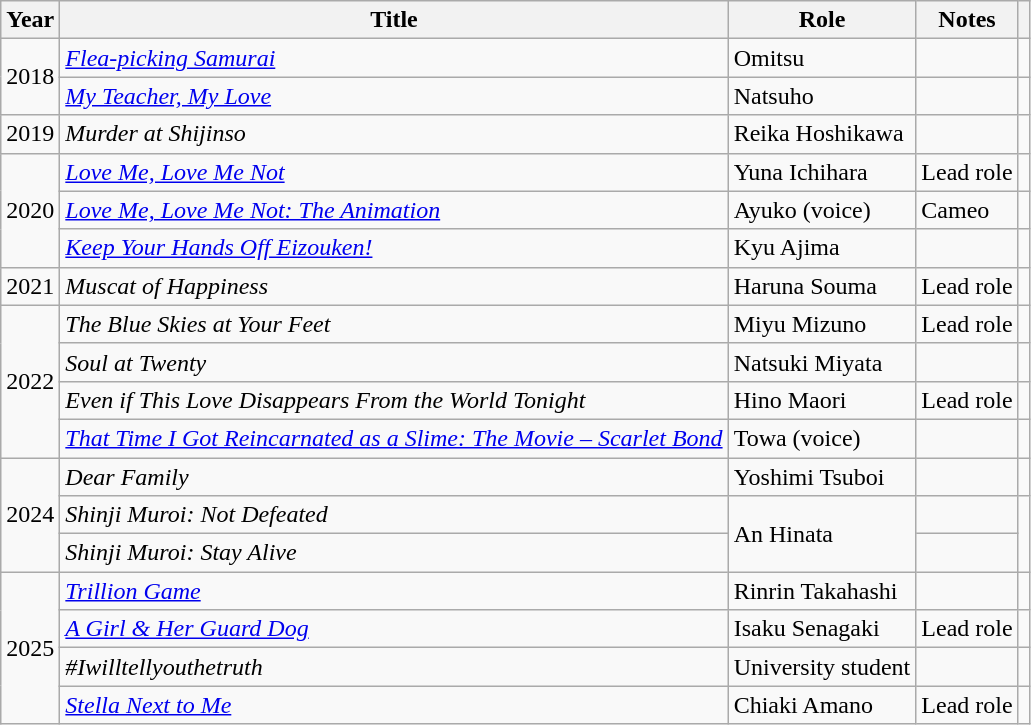<table class="wikitable plainrowheaders sortable">
<tr>
<th>Year</th>
<th>Title</th>
<th>Role</th>
<th class="unsortable">Notes</th>
<th class="unsortable"></th>
</tr>
<tr>
<td rowspan="2">2018</td>
<td><em><a href='#'>Flea-picking Samurai</a></em></td>
<td>Omitsu</td>
<td></td>
<td></td>
</tr>
<tr>
<td><em><a href='#'>My Teacher, My Love</a></em></td>
<td>Natsuho</td>
<td></td>
<td></td>
</tr>
<tr>
<td>2019</td>
<td><em>Murder at Shijinso</em></td>
<td>Reika Hoshikawa</td>
<td></td>
<td></td>
</tr>
<tr>
<td rowspan="3">2020</td>
<td><em><a href='#'>Love Me, Love Me Not</a></em></td>
<td>Yuna Ichihara</td>
<td>Lead role</td>
<td></td>
</tr>
<tr>
<td><em><a href='#'>Love Me, Love Me Not: The Animation</a></em></td>
<td>Ayuko (voice)</td>
<td>Cameo</td>
<td></td>
</tr>
<tr>
<td><em><a href='#'>Keep Your Hands Off Eizouken!</a></em></td>
<td>Kyu Ajima</td>
<td></td>
<td></td>
</tr>
<tr>
<td>2021</td>
<td><em>Muscat of Happiness</em></td>
<td>Haruna Souma</td>
<td>Lead role</td>
<td></td>
</tr>
<tr>
<td rowspan="4">2022</td>
<td><em>The Blue Skies at Your Feet</em></td>
<td>Miyu Mizuno</td>
<td>Lead role</td>
<td></td>
</tr>
<tr>
<td><em>Soul at Twenty</em></td>
<td>Natsuki Miyata</td>
<td></td>
<td></td>
</tr>
<tr>
<td><em>Even if This Love Disappears From the World Tonight</em></td>
<td>Hino Maori</td>
<td>Lead role</td>
<td></td>
</tr>
<tr>
<td><em><a href='#'>That Time I Got Reincarnated as a Slime: The Movie – Scarlet Bond</a></em></td>
<td>Towa (voice)</td>
<td></td>
<td></td>
</tr>
<tr>
<td rowspan="3">2024</td>
<td><em>Dear Family</em></td>
<td>Yoshimi Tsuboi</td>
<td></td>
<td></td>
</tr>
<tr>
<td><em>Shinji Muroi: Not Defeated</em></td>
<td rowspan="2">An Hinata</td>
<td></td>
<td rowspan="2"></td>
</tr>
<tr>
<td><em>Shinji Muroi: Stay Alive</em></td>
<td></td>
</tr>
<tr>
<td rowspan="4">2025</td>
<td><em><a href='#'>Trillion Game</a></em></td>
<td>Rinrin Takahashi</td>
<td></td>
<td></td>
</tr>
<tr>
<td><em><a href='#'>A Girl & Her Guard Dog</a></em></td>
<td>Isaku Senagaki</td>
<td>Lead role</td>
<td></td>
</tr>
<tr>
<td><em>#Iwilltellyouthetruth</em></td>
<td>University student</td>
<td></td>
<td></td>
</tr>
<tr>
<td><em><a href='#'>Stella Next to Me</a></em></td>
<td>Chiaki Amano</td>
<td>Lead role</td>
<td></td>
</tr>
</table>
